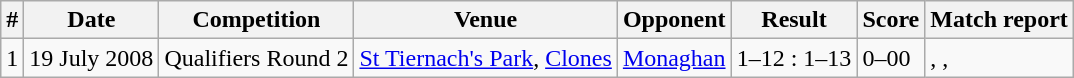<table class="wikitable collapsible collapsed">
<tr>
<th>#</th>
<th>Date</th>
<th>Competition</th>
<th>Venue</th>
<th>Opponent</th>
<th>Result</th>
<th>Score</th>
<th>Match report</th>
</tr>
<tr>
<td>1</td>
<td>19 July 2008</td>
<td>Qualifiers Round 2</td>
<td><a href='#'>St Tiernach's Park</a>, <a href='#'>Clones</a></td>
<td><a href='#'>Monaghan</a></td>
<td>1–12 : 1–13</td>
<td>0–00</td>
<td>, , </td>
</tr>
</table>
